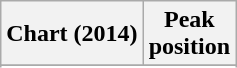<table class="wikitable sortable plainrowheaders" style="text-align:center">
<tr>
<th scope="col">Chart (2014)</th>
<th scope="col">Peak<br>position</th>
</tr>
<tr>
</tr>
<tr>
</tr>
</table>
